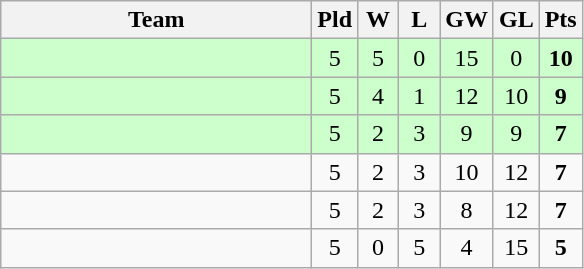<table class="wikitable" style="text-align:center">
<tr>
<th width=200>Team</th>
<th width=20>Pld</th>
<th width=20>W</th>
<th width=20>L</th>
<th width=20>GW</th>
<th width=20>GL</th>
<th width=20>Pts</th>
</tr>
<tr bgcolor="ccffcc">
<td style="text-align:left;"></td>
<td>5</td>
<td>5</td>
<td>0</td>
<td>15</td>
<td>0</td>
<td><strong>10</strong></td>
</tr>
<tr bgcolor="ccffcc">
<td style="text-align:left;"></td>
<td>5</td>
<td>4</td>
<td>1</td>
<td>12</td>
<td>10</td>
<td><strong>9</strong></td>
</tr>
<tr bgcolor="ccffcc">
<td style="text-align:left;"></td>
<td>5</td>
<td>2</td>
<td>3</td>
<td>9</td>
<td>9</td>
<td><strong>7</strong></td>
</tr>
<tr>
<td style="text-align:left;"></td>
<td>5</td>
<td>2</td>
<td>3</td>
<td>10</td>
<td>12</td>
<td><strong>7</strong></td>
</tr>
<tr>
<td style="text-align:left;"></td>
<td>5</td>
<td>2</td>
<td>3</td>
<td>8</td>
<td>12</td>
<td><strong>7</strong></td>
</tr>
<tr>
<td style="text-align:left;"></td>
<td>5</td>
<td>0</td>
<td>5</td>
<td>4</td>
<td>15</td>
<td><strong>5</strong></td>
</tr>
</table>
